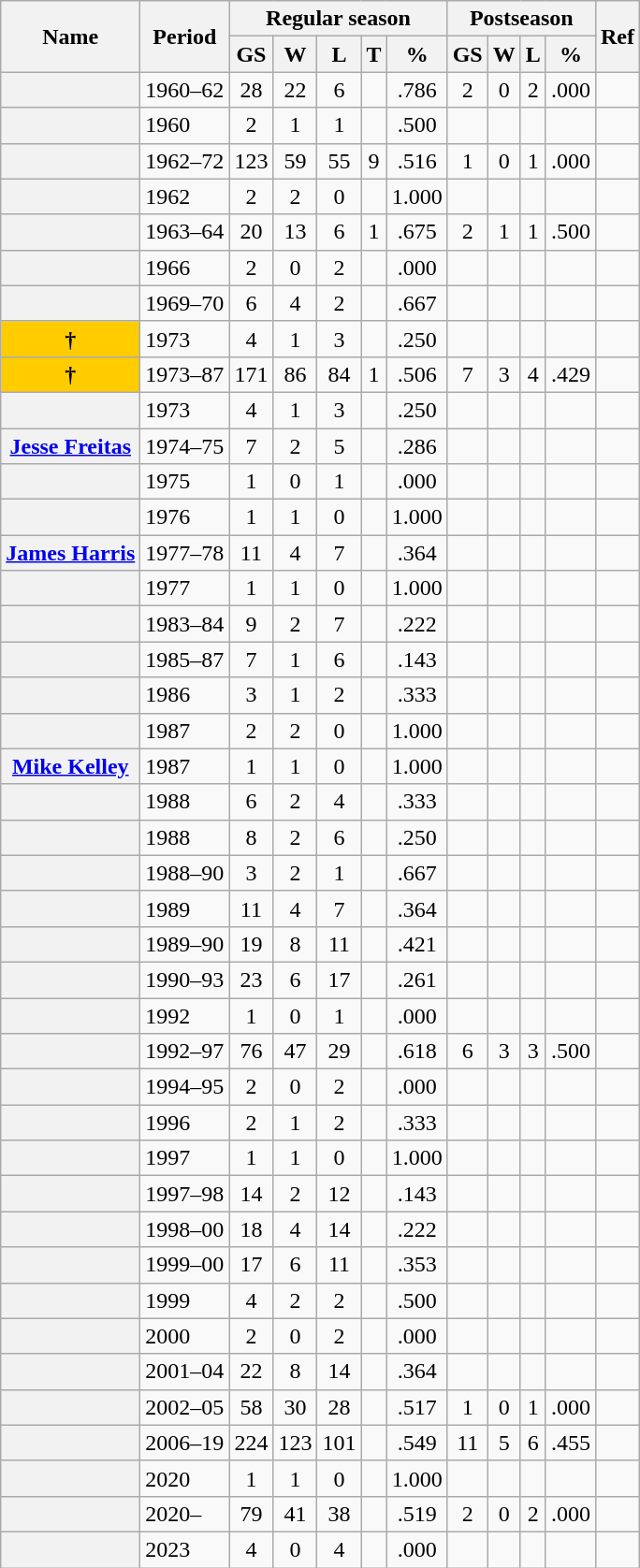<table class="wikitable plainrowheaders sortable">
<tr>
<th scope="col" rowspan=2>Name</th>
<th scope="col" rowspan=2>Period</th>
<th scope="colgroup" colspan=5>Regular season</th>
<th scope="colgroup" colspan=4>Postseason</th>
<th scope="col" rowspan=2>Ref</th>
</tr>
<tr>
<th scope="col">GS</th>
<th scope="col">W</th>
<th scope="col">L</th>
<th scope="col">T</th>
<th scope="col">%</th>
<th scope="col">GS</th>
<th scope="col">W</th>
<th scope="col">L</th>
<th scope="col">%</th>
</tr>
<tr>
<th scope="row"></th>
<td>1960–62</td>
<td align="center">28</td>
<td align="center">22</td>
<td align="center">6</td>
<td align="center"></td>
<td align="center">.786</td>
<td align="center">2</td>
<td align="center">0</td>
<td align="center">2</td>
<td align="center">.000</td>
<td align="center"></td>
</tr>
<tr>
<th scope="row"></th>
<td>1960</td>
<td align="center">2</td>
<td align="center">1</td>
<td align="center">1</td>
<td align="center"></td>
<td align="center">.500</td>
<td align="center"></td>
<td align="center"></td>
<td align="center"></td>
<td align="center"></td>
<td align="center"></td>
</tr>
<tr>
<th scope="row"></th>
<td>1962–72</td>
<td align="center">123</td>
<td align="center">59</td>
<td align="center">55</td>
<td align="center">9</td>
<td align="center">.516</td>
<td align="center">1</td>
<td align="center">0</td>
<td align="center">1</td>
<td align="center">.000</td>
<td align="center"></td>
</tr>
<tr>
<th scope="row"></th>
<td>1962</td>
<td align="center">2</td>
<td align="center">2</td>
<td align="center">0</td>
<td align="center"></td>
<td align="center">1.000</td>
<td align="center"></td>
<td align="center"></td>
<td align="center"></td>
<td align="center"></td>
<td align="center"></td>
</tr>
<tr>
<th scope="row"></th>
<td>1963–64</td>
<td align="center">20</td>
<td align="center">13</td>
<td align="center">6</td>
<td align="center">1</td>
<td align="center">.675</td>
<td align="center">2</td>
<td align="center">1</td>
<td align="center">1</td>
<td align="center">.500</td>
<td align="center"></td>
</tr>
<tr>
<th scope="row"></th>
<td>1966 </td>
<td align="center">2</td>
<td align="center">0</td>
<td align="center">2</td>
<td align="center"></td>
<td align="center">.000</td>
<td align="center"></td>
<td align="center"></td>
<td align="center"></td>
<td align="center"></td>
<td align="center"></td>
</tr>
<tr>
<th scope="row"></th>
<td>1969–70 </td>
<td align="center">6</td>
<td align="center">4</td>
<td align="center">2</td>
<td align="center"></td>
<td align="center">.667</td>
<td align="center"></td>
<td align="center"></td>
<td align="center"></td>
<td align="center"></td>
<td align="center"></td>
</tr>
<tr>
<th scope="row" style="background:#FFCC00"> †</th>
<td>1973</td>
<td align="center">4</td>
<td align="center">1</td>
<td align="center">3</td>
<td align="center"></td>
<td align="center">.250</td>
<td align="center"></td>
<td align="center"></td>
<td align="center"></td>
<td align="center"></td>
<td align="center"></td>
</tr>
<tr>
<th scope="row" style="background:#FFCC00"> †</th>
<td>1973–87</td>
<td align="center">171</td>
<td align="center">86</td>
<td align="center">84</td>
<td align="center">1</td>
<td align="center">.506</td>
<td align="center">7</td>
<td align="center">3</td>
<td align="center">4</td>
<td align="center">.429</td>
<td align="center"></td>
</tr>
<tr>
<th scope="row"></th>
<td>1973 </td>
<td align="center">4</td>
<td align="center">1</td>
<td align="center">3</td>
<td align="center"></td>
<td align="center">.250</td>
<td align="center"></td>
<td align="center"></td>
<td align="center"></td>
<td align="center"></td>
<td align="center"></td>
</tr>
<tr>
<th scope="row"><a href='#'>Jesse Freitas</a></th>
<td>1974–75</td>
<td align="center">7</td>
<td align="center">2</td>
<td align="center">5</td>
<td align="center"></td>
<td align="center">.286</td>
<td align="center"></td>
<td align="center"></td>
<td align="center"></td>
<td align="center"></td>
<td align="center"></td>
</tr>
<tr>
<th scope="row"></th>
<td>1975</td>
<td align="center">1</td>
<td align="center">0</td>
<td align="center">1</td>
<td align="center"></td>
<td align="center">.000</td>
<td align="center"></td>
<td align="center"></td>
<td align="center"></td>
<td align="center"></td>
<td align="center"></td>
</tr>
<tr>
<th scope="row"></th>
<td>1976</td>
<td align="center">1</td>
<td align="center">1</td>
<td align="center">0</td>
<td align="center"></td>
<td align="center">1.000</td>
<td align="center"></td>
<td align="center"></td>
<td align="center"></td>
<td align="center"></td>
<td align="center"></td>
</tr>
<tr>
<th scope="row"><a href='#'>James Harris</a></th>
<td>1977–78 </td>
<td align="center">11</td>
<td align="center">4</td>
<td align="center">7</td>
<td align="center"></td>
<td align="center">.364</td>
<td align="center"></td>
<td align="center"></td>
<td align="center"></td>
<td align="center"></td>
<td align="center"></td>
</tr>
<tr>
<th scope="row"></th>
<td>1977 </td>
<td align="center">1</td>
<td align="center">1</td>
<td align="center">0</td>
<td align="center"></td>
<td align="center">1.000</td>
<td align="center"></td>
<td align="center"></td>
<td align="center"></td>
<td align="center"></td>
<td align="center"></td>
</tr>
<tr>
<th scope="row"></th>
<td>1983–84 </td>
<td align="center">9</td>
<td align="center">2</td>
<td align="center">7</td>
<td align="center"></td>
<td align="center">.222</td>
<td align="center"></td>
<td align="center"></td>
<td align="center"></td>
<td align="center"></td>
<td align="center"></td>
</tr>
<tr>
<th scope="row"></th>
<td>1985–87</td>
<td align="center">7</td>
<td align="center">1</td>
<td align="center">6</td>
<td align="center"></td>
<td align="center">.143</td>
<td align="center"></td>
<td align="center"></td>
<td align="center"></td>
<td align="center"></td>
<td align="center"></td>
</tr>
<tr>
<th scope="row"></th>
<td>1986</td>
<td align="center">3</td>
<td align="center">1</td>
<td align="center">2</td>
<td align="center"></td>
<td align="center">.333</td>
<td align="center"></td>
<td align="center"></td>
<td align="center"></td>
<td align="center"></td>
<td align="center"></td>
</tr>
<tr>
<th scope="row"></th>
<td>1987</td>
<td align="center">2</td>
<td align="center">2</td>
<td align="center">0</td>
<td align="center"></td>
<td align="center">1.000</td>
<td align="center"></td>
<td align="center"></td>
<td align="center"></td>
<td align="center"></td>
<td align="center"></td>
</tr>
<tr>
<th scope="row"><a href='#'>Mike Kelley</a></th>
<td>1987</td>
<td align="center">1</td>
<td align="center">1</td>
<td align="center">0</td>
<td align="center"></td>
<td align="center">1.000</td>
<td align="center"></td>
<td align="center"></td>
<td align="center"></td>
<td align="center"></td>
<td align="center"></td>
</tr>
<tr>
<th scope="row"></th>
<td>1988 </td>
<td align="center">6</td>
<td align="center">2</td>
<td align="center">4</td>
<td align="center"></td>
<td align="center">.333</td>
<td align="center"></td>
<td align="center"></td>
<td align="center"></td>
<td align="center"></td>
<td align="center"></td>
</tr>
<tr>
<th scope="row"></th>
<td>1988</td>
<td align="center">8</td>
<td align="center">2</td>
<td align="center">6</td>
<td align="center"></td>
<td align="center">.250</td>
<td align="center"></td>
<td align="center"></td>
<td align="center"></td>
<td align="center"></td>
<td align="center"></td>
</tr>
<tr>
<th scope="row"></th>
<td>1988–90 </td>
<td align="center">3</td>
<td align="center">2</td>
<td align="center">1</td>
<td align="center"></td>
<td align="center">.667</td>
<td align="center"></td>
<td align="center"></td>
<td align="center"></td>
<td align="center"></td>
<td align="center"></td>
</tr>
<tr>
<th scope="row"></th>
<td>1989</td>
<td align="center">11</td>
<td align="center">4</td>
<td align="center">7</td>
<td align="center"></td>
<td align="center">.364</td>
<td align="center"></td>
<td align="center"></td>
<td align="center"></td>
<td align="center"></td>
<td align="center"></td>
</tr>
<tr>
<th scope="row"></th>
<td>1989–90</td>
<td align="center">19</td>
<td align="center">8</td>
<td align="center">11</td>
<td align="center"></td>
<td align="center">.421</td>
<td align="center"></td>
<td align="center"></td>
<td align="center"></td>
<td align="center"></td>
<td align="center"></td>
</tr>
<tr>
<th scope="row"></th>
<td>1990–93</td>
<td align="center">23</td>
<td align="center">6</td>
<td align="center">17</td>
<td align="center"></td>
<td align="center">.261</td>
<td align="center"></td>
<td align="center"></td>
<td align="center"></td>
<td align="center"></td>
<td align="center"></td>
</tr>
<tr>
<th scope="row"></th>
<td>1992 </td>
<td align="center">1</td>
<td align="center">0</td>
<td align="center">1</td>
<td align="center"></td>
<td align="center">.000</td>
<td align="center"></td>
<td align="center"></td>
<td align="center"></td>
<td align="center"></td>
<td align="center"></td>
</tr>
<tr>
<th scope="row"></th>
<td>1992–97</td>
<td align="center">76</td>
<td align="center">47</td>
<td align="center">29</td>
<td align="center"></td>
<td align="center">.618</td>
<td align="center">6</td>
<td align="center">3</td>
<td align="center">3</td>
<td align="center">.500</td>
<td align="center"></td>
</tr>
<tr>
<th scope="row"></th>
<td>1994–95</td>
<td align="center">2</td>
<td align="center">0</td>
<td align="center">2</td>
<td align="center"></td>
<td align="center">.000</td>
<td align="center"></td>
<td align="center"></td>
<td align="center"></td>
<td align="center"></td>
<td align="center"></td>
</tr>
<tr>
<th scope="row"></th>
<td>1996</td>
<td align="center">2</td>
<td align="center">1</td>
<td align="center">2</td>
<td align="center"></td>
<td align="center">.333</td>
<td align="center"></td>
<td align="center"></td>
<td align="center"></td>
<td align="center"></td>
<td align="center"></td>
</tr>
<tr>
<th scope="row"></th>
<td>1997</td>
<td align="center">1</td>
<td align="center">1</td>
<td align="center">0</td>
<td align="center"></td>
<td align="center">1.000</td>
<td align="center"></td>
<td align="center"></td>
<td align="center"></td>
<td align="center"></td>
<td align="center"></td>
</tr>
<tr>
<th scope="row"></th>
<td>1997–98 </td>
<td align="center">14</td>
<td align="center">2</td>
<td align="center">12</td>
<td align="center"></td>
<td align="center">.143</td>
<td align="center"></td>
<td align="center"></td>
<td align="center"></td>
<td align="center"></td>
<td align="center"></td>
</tr>
<tr>
<th scope="row"></th>
<td>1998–00</td>
<td align="center">18</td>
<td align="center">4</td>
<td align="center">14</td>
<td align="center"></td>
<td align="center">.222</td>
<td align="center"></td>
<td align="center"></td>
<td align="center"></td>
<td align="center"></td>
<td align="center"></td>
</tr>
<tr>
<th scope="row"></th>
<td>1999–00</td>
<td align="center">17</td>
<td align="center">6</td>
<td align="center">11</td>
<td align="center"></td>
<td align="center">.353</td>
<td align="center"></td>
<td align="center"></td>
<td align="center"></td>
<td align="center"></td>
<td align="center"></td>
</tr>
<tr>
<th scope="row"></th>
<td>1999</td>
<td align="center">4</td>
<td align="center">2</td>
<td align="center">2</td>
<td align="center"></td>
<td align="center">.500</td>
<td align="center"></td>
<td align="center"></td>
<td align="center"></td>
<td align="center"></td>
<td align="center"></td>
</tr>
<tr>
<th scope="row"></th>
<td>2000 </td>
<td align="center">2</td>
<td align="center">0</td>
<td align="center">2</td>
<td align="center"></td>
<td align="center">.000</td>
<td align="center"></td>
<td align="center"></td>
<td align="center"></td>
<td align="center"></td>
<td align="center"></td>
</tr>
<tr>
<th scope="row"></th>
<td>2001–04</td>
<td align="center">22</td>
<td align="center">8</td>
<td align="center">14</td>
<td align="center"></td>
<td align="center">.364</td>
<td align="center"></td>
<td align="center"></td>
<td align="center"></td>
<td align="center"></td>
<td align="center"></td>
</tr>
<tr>
<th scope="row"></th>
<td>2002–05 </td>
<td align="center">58</td>
<td align="center">30</td>
<td align="center">28</td>
<td align="center"></td>
<td align="center">.517</td>
<td align="center">1</td>
<td align="center">0</td>
<td align="center">1</td>
<td align="center">.000</td>
<td align="center"></td>
</tr>
<tr>
<th scope="row"></th>
<td>2006–19 </td>
<td align="center">224</td>
<td align="center">123</td>
<td align="center">101</td>
<td align="center"></td>
<td align="center">.549</td>
<td align="center">11</td>
<td align="center">5</td>
<td align="center">6</td>
<td align="center">.455</td>
<td align="center"></td>
</tr>
<tr>
<th scope="row"></th>
<td>2020 </td>
<td align="center">1</td>
<td align="center">1</td>
<td align="center">0</td>
<td align="center"></td>
<td align="center">1.000</td>
<td align="center"></td>
<td align="center"></td>
<td align="center"></td>
<td align="center"></td>
<td align="center"></td>
</tr>
<tr>
<th scope="row"></th>
<td>2020–</td>
<td align="center">79</td>
<td align="center">41</td>
<td align="center">38</td>
<td align="center"></td>
<td align="center">.519</td>
<td align="center">2</td>
<td align="center">0</td>
<td align="center">2</td>
<td align="center">.000</td>
<td align="center"></td>
</tr>
<tr>
<th scope="row"></th>
<td>2023 </td>
<td align="center">4</td>
<td align="center">0</td>
<td align="center">4</td>
<td align="center"></td>
<td align="center">.000</td>
<td align="center"></td>
<td align="center"></td>
<td align="center"></td>
<td align="center"></td>
<td align="center"></td>
</tr>
</table>
